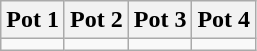<table class="wikitable">
<tr>
<th style="width: 25%;">Pot 1</th>
<th style="width: 25%;">Pot 2</th>
<th style="width: 25%;">Pot 3</th>
<th style="width: 25%;">Pot 4</th>
</tr>
<tr style="vertical-align: top;">
<td></td>
<td></td>
<td></td>
<td></td>
</tr>
</table>
